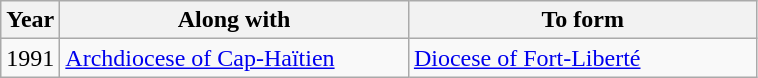<table class="wikitable">
<tr>
<th>Year</th>
<th width="225">Along with</th>
<th width="225">To form</th>
</tr>
<tr valign="top">
<td>1991</td>
<td><a href='#'>Archdiocese of Cap-Haïtien</a></td>
<td><a href='#'>Diocese of Fort-Liberté</a></td>
</tr>
</table>
